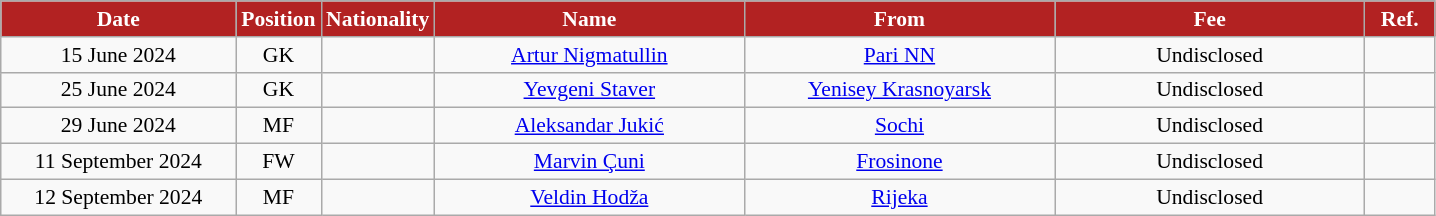<table class="wikitable"  style="text-align:center; font-size:90%; ">
<tr>
<th style="background:#B22222; color:white; width:150px;">Date</th>
<th style="background:#B22222; color:white; width:50px;">Position</th>
<th style="background:#B22222; color:white; width:50px;">Nationality</th>
<th style="background:#B22222; color:white; width:200px;">Name</th>
<th style="background:#B22222; color:white; width:200px;">From</th>
<th style="background:#B22222; color:white; width:200px;">Fee</th>
<th style="background:#B22222; color:white; width:40px;">Ref.</th>
</tr>
<tr>
<td>15 June 2024</td>
<td>GK</td>
<td></td>
<td><a href='#'>Artur Nigmatullin</a></td>
<td><a href='#'>Pari NN</a></td>
<td>Undisclosed</td>
<td></td>
</tr>
<tr>
<td>25 June 2024</td>
<td>GK</td>
<td></td>
<td><a href='#'>Yevgeni Staver</a></td>
<td><a href='#'>Yenisey Krasnoyarsk</a></td>
<td>Undisclosed</td>
<td></td>
</tr>
<tr>
<td>29 June 2024</td>
<td>MF</td>
<td></td>
<td><a href='#'>Aleksandar Jukić</a></td>
<td><a href='#'>Sochi</a></td>
<td>Undisclosed</td>
<td></td>
</tr>
<tr>
<td>11 September 2024</td>
<td>FW</td>
<td></td>
<td><a href='#'>Marvin Çuni</a></td>
<td><a href='#'>Frosinone</a></td>
<td>Undisclosed</td>
<td></td>
</tr>
<tr>
<td>12 September 2024</td>
<td>MF</td>
<td></td>
<td><a href='#'>Veldin Hodža</a></td>
<td><a href='#'>Rijeka</a></td>
<td>Undisclosed</td>
<td></td>
</tr>
</table>
